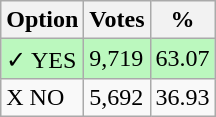<table class="wikitable">
<tr>
<th>Option</th>
<th>Votes</th>
<th>%</th>
</tr>
<tr>
<td style=background:#bbf8be>✓ YES</td>
<td style=background:#bbf8be>9,719</td>
<td style=background:#bbf8be>63.07</td>
</tr>
<tr>
<td>X NO</td>
<td>5,692</td>
<td>36.93</td>
</tr>
</table>
